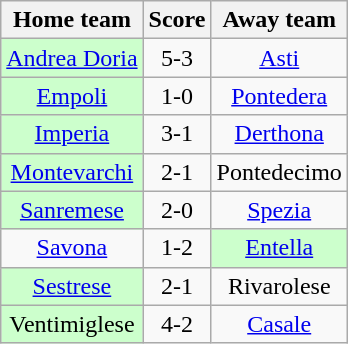<table class="wikitable" style="text-align: center">
<tr>
<th>Home team</th>
<th>Score</th>
<th>Away team</th>
</tr>
<tr>
<td bgcolor="ccffcc"><a href='#'>Andrea Doria</a></td>
<td>5-3</td>
<td><a href='#'>Asti</a></td>
</tr>
<tr>
<td bgcolor="ccffcc"><a href='#'>Empoli</a></td>
<td>1-0</td>
<td><a href='#'>Pontedera</a></td>
</tr>
<tr>
<td bgcolor="ccffcc"><a href='#'>Imperia</a></td>
<td>3-1</td>
<td><a href='#'>Derthona</a></td>
</tr>
<tr>
<td bgcolor="ccffcc"><a href='#'>Montevarchi</a></td>
<td>2-1</td>
<td>Pontedecimo</td>
</tr>
<tr>
<td bgcolor="ccffcc"><a href='#'>Sanremese</a></td>
<td>2-0</td>
<td><a href='#'>Spezia</a></td>
</tr>
<tr>
<td><a href='#'>Savona</a></td>
<td>1-2</td>
<td bgcolor="ccffcc"><a href='#'>Entella</a></td>
</tr>
<tr>
<td bgcolor="ccffcc"><a href='#'>Sestrese</a></td>
<td>2-1</td>
<td>Rivarolese</td>
</tr>
<tr>
<td bgcolor="ccffcc">Ventimiglese</td>
<td>4-2</td>
<td><a href='#'>Casale</a></td>
</tr>
</table>
